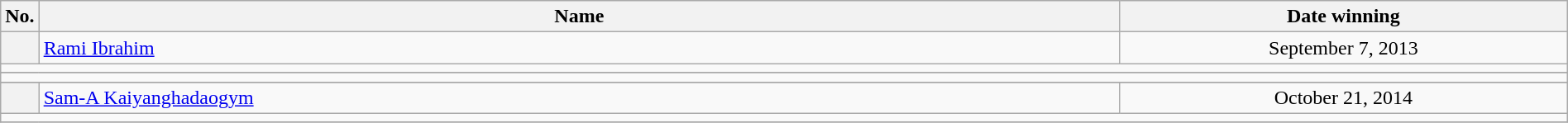<table class="wikitable" width=100%>
<tr>
<th style="width:1%;">No.</th>
<th style="width:70%;">Name</th>
<th style="width:29%;">Date winning</th>
</tr>
<tr align=center>
<th></th>
<td align=left> <a href='#'>Rami Ibrahim</a></td>
<td>September 7, 2013</td>
</tr>
<tr>
<td colspan="6"></td>
</tr>
<tr>
</tr>
<tr>
<td colspan="6"></td>
</tr>
<tr>
</tr>
<tr align=center>
<th></th>
<td align=left> <a href='#'>Sam-A Kaiyanghadaogym</a></td>
<td>October 21, 2014</td>
</tr>
<tr>
<td colspan="6"></td>
</tr>
<tr>
</tr>
</table>
